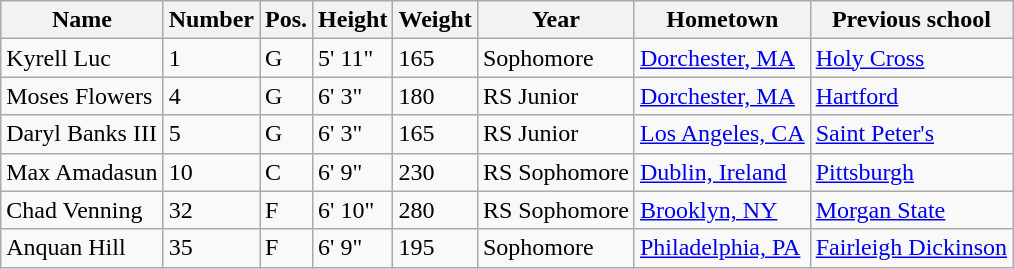<table class="wikitable sortable" border="1"8>
<tr>
<th>Name</th>
<th>Number</th>
<th>Pos.</th>
<th>Height</th>
<th>Weight</th>
<th>Year</th>
<th>Hometown</th>
<th class="unsortable">Previous school</th>
</tr>
<tr>
<td>Kyrell Luc</td>
<td>1</td>
<td>G</td>
<td>5' 11"</td>
<td>165</td>
<td>Sophomore</td>
<td><a href='#'>Dorchester, MA</a></td>
<td><a href='#'>Holy Cross</a></td>
</tr>
<tr>
<td>Moses Flowers</td>
<td>4</td>
<td>G</td>
<td>6' 3"</td>
<td>180</td>
<td>RS Junior</td>
<td><a href='#'>Dorchester, MA</a></td>
<td><a href='#'>Hartford</a></td>
</tr>
<tr>
<td>Daryl Banks III</td>
<td>5</td>
<td>G</td>
<td>6' 3"</td>
<td>165</td>
<td>RS Junior</td>
<td><a href='#'>Los Angeles, CA</a></td>
<td><a href='#'>Saint Peter's</a></td>
</tr>
<tr>
<td>Max Amadasun</td>
<td>10</td>
<td>C</td>
<td>6' 9"</td>
<td>230</td>
<td>RS Sophomore</td>
<td><a href='#'>Dublin, Ireland</a></td>
<td><a href='#'>Pittsburgh</a></td>
</tr>
<tr>
<td>Chad Venning</td>
<td>32</td>
<td>F</td>
<td>6' 10"</td>
<td>280</td>
<td>RS Sophomore</td>
<td><a href='#'>Brooklyn, NY</a></td>
<td><a href='#'>Morgan State</a></td>
</tr>
<tr>
<td>Anquan Hill</td>
<td>35</td>
<td>F</td>
<td>6' 9"</td>
<td>195</td>
<td>Sophomore</td>
<td><a href='#'>Philadelphia, PA</a></td>
<td><a href='#'>Fairleigh Dickinson</a></td>
</tr>
</table>
